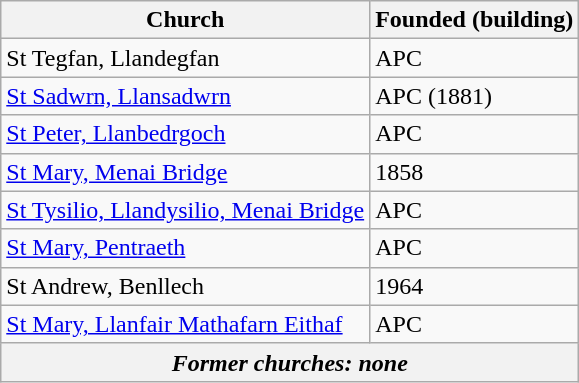<table class="wikitable">
<tr>
<th>Church</th>
<th>Founded (building)</th>
</tr>
<tr>
<td>St Tegfan, Llandegfan</td>
<td>APC</td>
</tr>
<tr>
<td><a href='#'>St Sadwrn, Llansadwrn</a></td>
<td>APC (1881)</td>
</tr>
<tr>
<td><a href='#'>St Peter, Llanbedrgoch</a></td>
<td>APC</td>
</tr>
<tr>
<td><a href='#'>St Mary, Menai Bridge</a></td>
<td>1858</td>
</tr>
<tr>
<td><a href='#'>St Tysilio, Llandysilio, Menai Bridge</a></td>
<td>APC</td>
</tr>
<tr>
<td><a href='#'>St Mary, Pentraeth</a></td>
<td>APC</td>
</tr>
<tr>
<td>St Andrew, Benllech</td>
<td>1964</td>
</tr>
<tr>
<td><a href='#'>St Mary, Llanfair Mathafarn Eithaf</a></td>
<td>APC</td>
</tr>
<tr>
<th colspan="2"><em>Former churches: none</em></th>
</tr>
</table>
